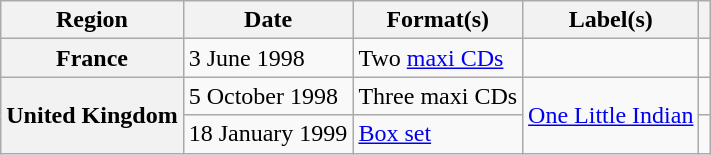<table class="wikitable sortable plainrowheaders">
<tr>
<th scope="col">Region</th>
<th scope="col">Date</th>
<th scope="col">Format(s)</th>
<th scope="col">Label(s)</th>
<th scope="col"></th>
</tr>
<tr>
<th scope="row">France</th>
<td>3 June 1998</td>
<td>Two <a href='#'>maxi CDs</a></td>
<td></td>
<td></td>
</tr>
<tr>
<th scope="row" rowspan="2">United Kingdom</th>
<td>5 October 1998</td>
<td>Three maxi CDs</td>
<td rowspan="2"><a href='#'>One Little Indian</a></td>
<td></td>
</tr>
<tr>
<td>18 January 1999</td>
<td><a href='#'>Box set</a></td>
<td></td>
</tr>
</table>
